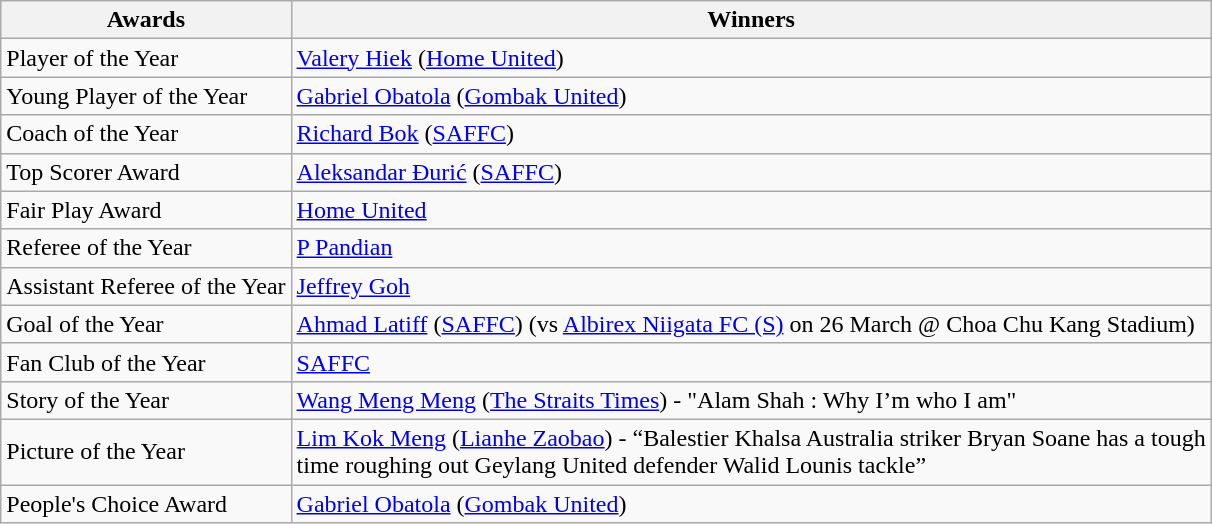<table class="wikitable">
<tr>
<th>Awards</th>
<th>Winners</th>
</tr>
<tr>
<td>Player of the Year</td>
<td><a href='#'>Valery Hiek</a> (<a href='#'>Home United</a>)</td>
</tr>
<tr>
<td>Young Player of the Year</td>
<td><a href='#'>Gabriel Obatola</a> (<a href='#'>Gombak United</a>)</td>
</tr>
<tr>
<td>Coach of the Year</td>
<td><a href='#'>Richard Bok</a> (<a href='#'>SAFFC</a>)</td>
</tr>
<tr>
<td>Top Scorer Award</td>
<td><a href='#'>Aleksandar Đurić</a> (<a href='#'>SAFFC</a>)</td>
</tr>
<tr>
<td>Fair Play Award</td>
<td><a href='#'>Home United</a></td>
</tr>
<tr>
<td>Referee of the Year</td>
<td><a href='#'>P Pandian</a></td>
</tr>
<tr>
<td>Assistant Referee of the Year</td>
<td><a href='#'>Jeffrey Goh</a></td>
</tr>
<tr>
<td>Goal of the Year</td>
<td><a href='#'>Ahmad Latiff</a> (<a href='#'>SAFFC</a>) (vs <a href='#'>Albirex Niigata FC (S)</a> on 26 March @ Choa Chu Kang Stadium)</td>
</tr>
<tr>
<td>Fan Club of the Year</td>
<td><a href='#'>SAFFC</a></td>
</tr>
<tr>
<td>Story of the Year</td>
<td><a href='#'>Wang Meng Meng</a> (<a href='#'>The Straits Times</a>) - "Alam Shah : Why I’m who I am"</td>
</tr>
<tr>
<td>Picture of the Year</td>
<td><a href='#'>Lim Kok Meng</a> (<a href='#'>Lianhe Zaobao</a>) - “Balestier Khalsa Australia striker Bryan Soane has a tough <br> time roughing out Geylang United defender Walid Lounis tackle”</td>
</tr>
<tr>
<td>People's Choice Award</td>
<td><a href='#'>Gabriel Obatola</a> (<a href='#'>Gombak United</a>)</td>
</tr>
</table>
